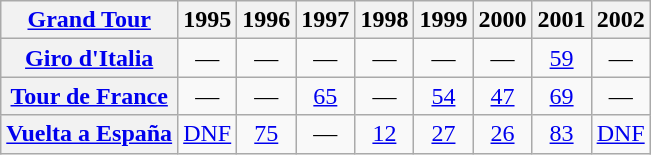<table class="wikitable plainrowheaders">
<tr>
<th scope="col"><a href='#'>Grand Tour</a></th>
<th scope="col">1995</th>
<th scope="col">1996</th>
<th scope="col">1997</th>
<th scope="col">1998</th>
<th scope="col">1999</th>
<th scope="col">2000</th>
<th scope="col">2001</th>
<th scope="col">2002</th>
</tr>
<tr style="text-align:center;">
<th scope="row"> <a href='#'>Giro d'Italia</a></th>
<td>—</td>
<td>—</td>
<td>—</td>
<td>—</td>
<td>—</td>
<td>—</td>
<td style="text-align:center;"><a href='#'>59</a></td>
<td>—</td>
</tr>
<tr style="text-align:center;">
<th scope="row"> <a href='#'>Tour de France</a></th>
<td>—</td>
<td>—</td>
<td style="text-align:center;"><a href='#'>65</a></td>
<td>—</td>
<td style="text-align:center;"><a href='#'>54</a></td>
<td style="text-align:center;"><a href='#'>47</a></td>
<td style="text-align:center;"><a href='#'>69</a></td>
<td>—</td>
</tr>
<tr style="text-align:center;">
<th scope="row"> <a href='#'>Vuelta a España</a></th>
<td style="text-align:center;"><a href='#'>DNF</a></td>
<td style="text-align:center;"><a href='#'>75</a></td>
<td>—</td>
<td style="text-align:center;"><a href='#'>12</a></td>
<td style="text-align:center;"><a href='#'>27</a></td>
<td style="text-align:center;"><a href='#'>26</a></td>
<td style="text-align:center;"><a href='#'>83</a></td>
<td style="text-align:center;"><a href='#'>DNF</a></td>
</tr>
</table>
